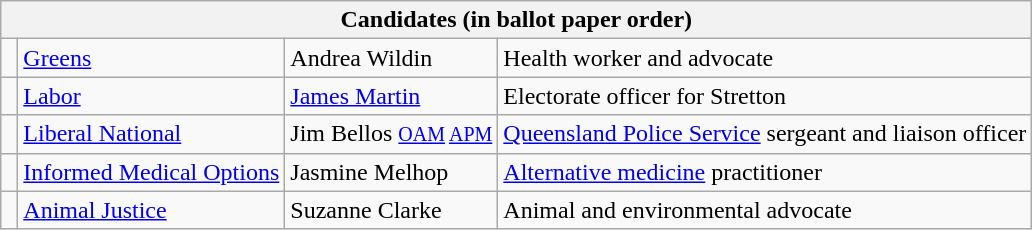<table class="wikitable">
<tr>
<th colspan=4>Candidates (in ballot paper order)</th>
</tr>
<tr>
<td> </td>
<td><a href='#'>Greens</a></td>
<td>Andrea Wildin</td>
<td>Health worker and advocate</td>
</tr>
<tr>
<td> </td>
<td><a href='#'>Labor</a></td>
<td><a href='#'>James Martin</a></td>
<td>Electorate officer for Stretton</td>
</tr>
<tr>
<td> </td>
<td><a href='#'>Liberal National</a></td>
<td>Jim Bellos <small><a href='#'>OAM</a> <a href='#'>APM</a></small></td>
<td><a href='#'>Queensland Police Service</a> sergeant and liaison officer</td>
</tr>
<tr>
<td> </td>
<td><a href='#'>Informed Medical Options</a></td>
<td>Jasmine Melhop</td>
<td><a href='#'>Alternative medicine</a> practitioner</td>
</tr>
<tr>
<td> </td>
<td><a href='#'>Animal Justice</a></td>
<td>Suzanne Clarke</td>
<td>Animal and environmental advocate</td>
</tr>
</table>
